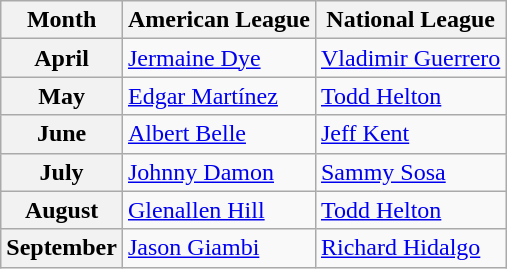<table class="wikitable">
<tr>
<th>Month</th>
<th>American League</th>
<th>National League</th>
</tr>
<tr>
<th>April</th>
<td><a href='#'>Jermaine Dye</a></td>
<td><a href='#'>Vladimir Guerrero</a></td>
</tr>
<tr>
<th>May</th>
<td><a href='#'>Edgar Martínez</a></td>
<td><a href='#'>Todd Helton</a></td>
</tr>
<tr>
<th>June</th>
<td><a href='#'>Albert Belle</a></td>
<td><a href='#'>Jeff Kent</a></td>
</tr>
<tr>
<th>July</th>
<td><a href='#'>Johnny Damon</a></td>
<td><a href='#'>Sammy Sosa</a></td>
</tr>
<tr>
<th>August</th>
<td><a href='#'>Glenallen Hill</a></td>
<td><a href='#'>Todd Helton</a></td>
</tr>
<tr>
<th>September</th>
<td><a href='#'>Jason Giambi</a></td>
<td><a href='#'>Richard Hidalgo</a></td>
</tr>
</table>
